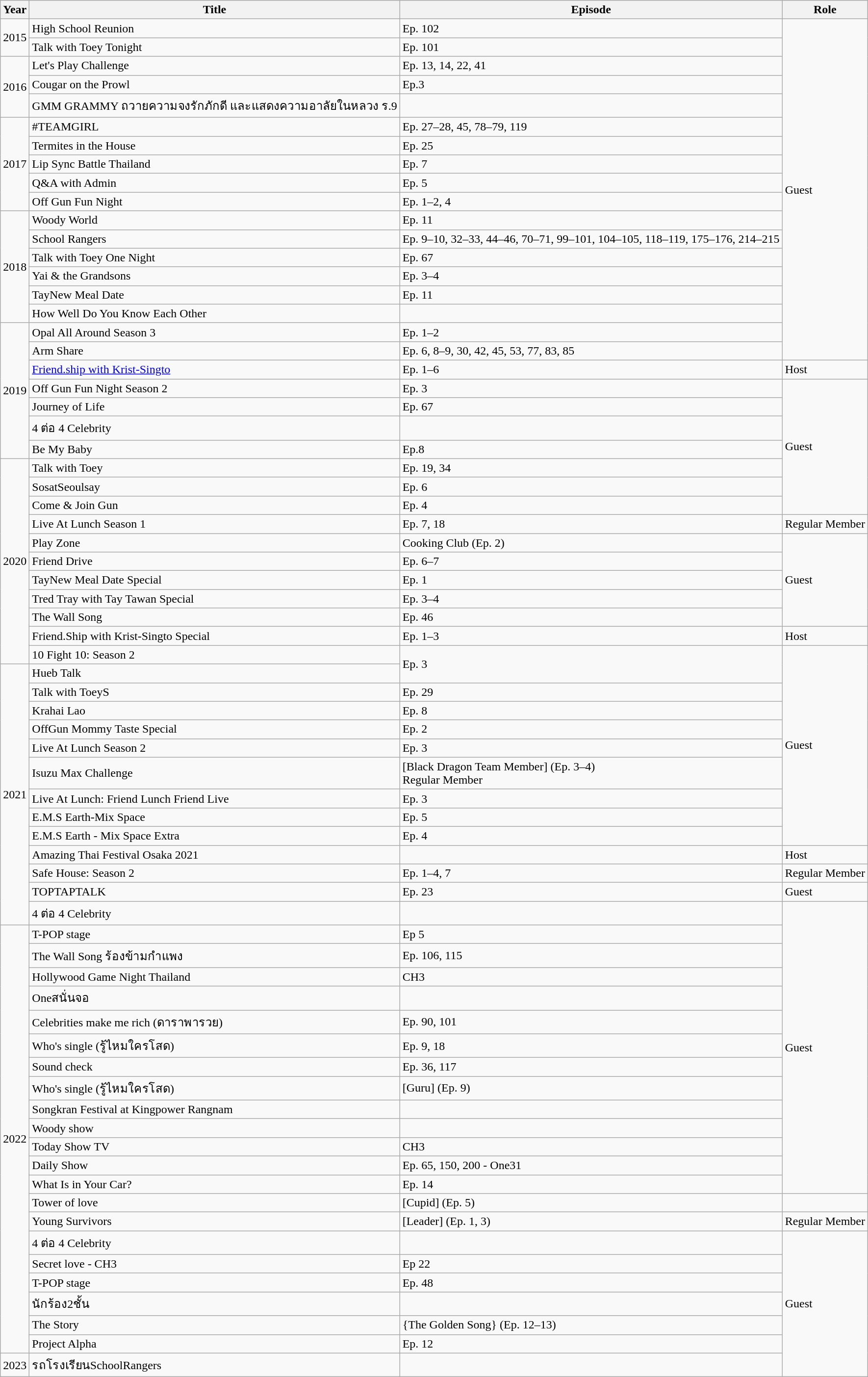<table class="wikitable">
<tr>
<th>Year</th>
<th>Title</th>
<th>Episode</th>
<th>Role</th>
</tr>
<tr>
<td rowspan="2">2015</td>
<td>High School Reunion</td>
<td>Ep. 102</td>
<td rowspan="18">Guest</td>
</tr>
<tr>
<td>Talk with Toey Tonight</td>
<td>Ep. 101</td>
</tr>
<tr>
<td rowspan="3">2016</td>
<td>Let's Play Challenge</td>
<td>Ep. 13, 14, 22, 41</td>
</tr>
<tr>
<td>Cougar on the Prowl</td>
<td>Ep.3</td>
</tr>
<tr>
<td>GMM GRAMMY ถวายความจงรักภักดี และแสดงความอาลัยในหลวง ร.9</td>
<td></td>
</tr>
<tr>
<td rowspan="5">2017</td>
<td>#TEAMGIRL</td>
<td>Ep. 27–28, 45, 78–79, 119</td>
</tr>
<tr>
<td>Termites in the House</td>
<td>Ep. 25</td>
</tr>
<tr>
<td>Lip Sync Battle Thailand</td>
<td>Ep. 7</td>
</tr>
<tr>
<td>Q&A with Admin</td>
<td>Ep. 5</td>
</tr>
<tr>
<td>Off Gun Fun Night</td>
<td>Ep. 1–2, 4</td>
</tr>
<tr>
<td rowspan="6">2018</td>
<td>Woody World</td>
<td>Ep. 11</td>
</tr>
<tr>
<td>School Rangers</td>
<td>Ep. 9–10, 32–33, 44–46, 70–71, 99–101, 104–105, 118–119, 175–176, 214–215</td>
</tr>
<tr>
<td>Talk with Toey One Night</td>
<td>Ep. 67</td>
</tr>
<tr>
<td>Yai & the Grandsons</td>
<td>Ep. 3–4</td>
</tr>
<tr>
<td>TayNew Meal Date</td>
<td>Ep. 11</td>
</tr>
<tr>
<td>How Well Do You Know Each Other</td>
<td></td>
</tr>
<tr>
<td rowspan="7">2019</td>
<td>Opal All Around Season 3</td>
<td>Ep. 1–2</td>
</tr>
<tr>
<td>Arm Share</td>
<td>Ep. 6, 8–9, 30, 42, 45, 53, 77, 83, 85</td>
</tr>
<tr>
<td><a href='#'>Friend.ship with Krist-Singto</a></td>
<td>Ep. 1–6</td>
<td>Host</td>
</tr>
<tr>
<td>Off Gun Fun Night Season 2</td>
<td>Ep. 3</td>
<td rowspan="7">Guest</td>
</tr>
<tr>
<td>Journey of Life</td>
<td>Ep. 67</td>
</tr>
<tr>
<td>4 ต่อ 4 Celebrity</td>
<td></td>
</tr>
<tr>
<td>Be My Baby</td>
<td>Ep.8</td>
</tr>
<tr>
<td rowspan="11">2020</td>
<td>Talk with Toey</td>
<td>Ep. 19, 34</td>
</tr>
<tr>
<td>SosatSeoulsay</td>
<td>Ep. 6</td>
</tr>
<tr>
<td>Come & Join Gun</td>
<td>Ep. 4</td>
</tr>
<tr>
<td>Live At Lunch Season 1</td>
<td>Ep. 7, 18</td>
<td>Regular Member</td>
</tr>
<tr>
<td>Play Zone</td>
<td>Cooking Club (Ep. 2)</td>
<td rowspan="5">Guest</td>
</tr>
<tr>
<td>Friend Drive</td>
<td>Ep. 6–7</td>
</tr>
<tr>
<td>TayNew Meal Date Special</td>
<td>Ep. 1</td>
</tr>
<tr>
<td>Tred Tray with Tay Tawan Special</td>
<td>Ep. 3–4</td>
</tr>
<tr>
<td>The Wall Song</td>
<td>Ep. 46</td>
</tr>
<tr>
<td>Friend.Ship with Krist-Singto Special</td>
<td>Ep. 1–3</td>
<td>Host</td>
</tr>
<tr>
<td>10 Fight 10: Season 2</td>
<td rowspan="2">Ep. 3</td>
<td rowspan="10">Guest</td>
</tr>
<tr>
<td rowspan="13">2021</td>
<td>Hueb Talk</td>
</tr>
<tr>
<td>Talk with ToeyS</td>
<td>Ep. 29</td>
</tr>
<tr>
<td>Krahai Lao</td>
<td>Ep. 8</td>
</tr>
<tr>
<td>OffGun Mommy Taste Special</td>
<td>Ep. 2</td>
</tr>
<tr>
<td>Live At Lunch Season 2</td>
<td>Ep. 3</td>
</tr>
<tr>
<td>Isuzu Max Challenge</td>
<td>[Black Dragon Team Member] (Ep. 3–4)<br>Regular Member</td>
</tr>
<tr>
<td>Live At Lunch: Friend Lunch Friend Live</td>
<td>Ep. 3</td>
</tr>
<tr>
<td>E.M.S Earth-Mix Space</td>
<td>Ep. 5</td>
</tr>
<tr>
<td>E.M.S Earth - Mix Space Extra</td>
<td>Ep. 4</td>
</tr>
<tr>
<td>Amazing Thai Festival Osaka 2021</td>
<td></td>
<td>Host</td>
</tr>
<tr>
<td>Safe House: Season 2</td>
<td>Ep. 1–4, 7</td>
<td>Regular Member</td>
</tr>
<tr>
<td>TOPTAPTALK</td>
<td>Ep. 23</td>
<td>Guest</td>
</tr>
<tr>
<td>4 ต่อ 4 Celebrity</td>
<td></td>
<td rowspan="14">Guest</td>
</tr>
<tr>
<td rowspan="21">2022</td>
<td>T-POP stage</td>
<td>Ep 5</td>
</tr>
<tr>
<td>The Wall Song ร้องข้ามกำแพง</td>
<td>Ep. 106, 115</td>
</tr>
<tr>
<td>Hollywood Game Night Thailand</td>
<td>CH3</td>
</tr>
<tr>
<td>Oneสนั่นจอ</td>
<td></td>
</tr>
<tr>
<td>Celebrities make me rich (ดาราพารวย)</td>
<td>Ep. 90, 101</td>
</tr>
<tr>
<td>Who's single (รู้ไหมใครโสด)</td>
<td>Ep. 9, 18</td>
</tr>
<tr>
<td>Sound check</td>
<td>Ep. 36, 117</td>
</tr>
<tr>
<td>Who's single (รู้ไหมใครโสด)</td>
<td>[Guru] (Ep. 9)</td>
</tr>
<tr>
<td>Songkran Festival at Kingpower Rangnam</td>
<td></td>
</tr>
<tr>
<td>Woody show</td>
<td></td>
</tr>
<tr>
<td>Today Show TV</td>
<td>CH3</td>
</tr>
<tr>
<td>Daily Show</td>
<td>Ep. 65, 150, 200 - One31</td>
</tr>
<tr>
<td>What Is in Your Car?</td>
<td>Ep. 14</td>
</tr>
<tr>
<td>Tower of love</td>
<td>[Cupid] (Ep. 5)</td>
<td></td>
</tr>
<tr>
<td>Young Survivors</td>
<td>[Leader] (Ep. 1, 3)</td>
<td>Regular Member</td>
</tr>
<tr>
<td>4 ต่อ 4 Celebrity</td>
<td></td>
<td rowspan="7">Guest</td>
</tr>
<tr>
<td>Secret love - CH3</td>
<td>Ep 22</td>
</tr>
<tr>
<td>T-POP stage</td>
<td>Ep. 48</td>
</tr>
<tr>
<td>นักร้อง2ชั้น</td>
<td></td>
</tr>
<tr>
<td>The Story</td>
<td>{The Golden Song} (Ep. 12–13)</td>
</tr>
<tr>
<td>Project Alpha</td>
<td>Ep. 12</td>
</tr>
<tr>
<td>2023</td>
<td>รถโรงเรียนSchoolRangers</td>
<td></td>
</tr>
</table>
